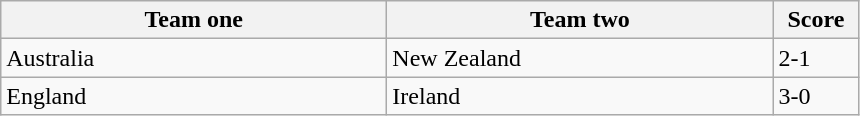<table class="wikitable">
<tr>
<th width=250>Team one</th>
<th width=250>Team two</th>
<th width=50>Score</th>
</tr>
<tr>
<td> Australia</td>
<td> New Zealand</td>
<td>2-1</td>
</tr>
<tr>
<td> England</td>
<td> Ireland</td>
<td>3-0</td>
</tr>
</table>
